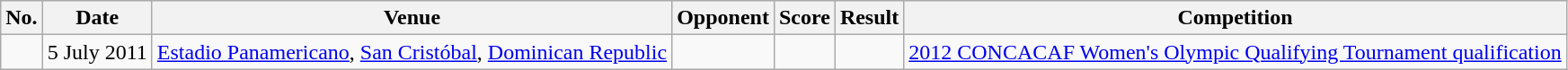<table class="wikitable">
<tr>
<th>No.</th>
<th>Date</th>
<th>Venue</th>
<th>Opponent</th>
<th>Score</th>
<th>Result</th>
<th>Competition</th>
</tr>
<tr>
<td></td>
<td>5 July 2011</td>
<td><a href='#'>Estadio Panamericano</a>, <a href='#'>San Cristóbal</a>, <a href='#'>Dominican Republic</a></td>
<td></td>
<td></td>
<td></td>
<td><a href='#'>2012 CONCACAF Women's Olympic Qualifying Tournament qualification</a></td>
</tr>
</table>
